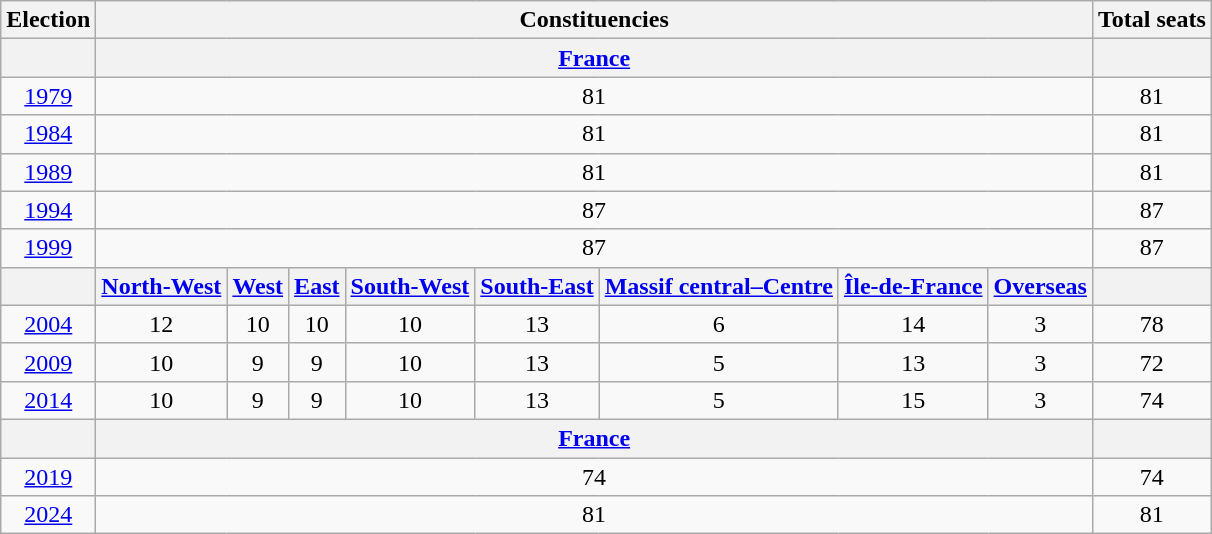<table class="wikitable" style="text-align:center">
<tr>
<th scope="col">Election</th>
<th scope="col" colspan="8">Constituencies</th>
<th scope="col">Total seats</th>
</tr>
<tr>
<th></th>
<th scope="col" colspan="8"><a href='#'>France</a></th>
<th></th>
</tr>
<tr>
<td><a href='#'>1979</a></td>
<td colspan="8">81</td>
<td>81</td>
</tr>
<tr>
<td><a href='#'>1984</a></td>
<td colspan="8">81</td>
<td>81</td>
</tr>
<tr>
<td><a href='#'>1989</a></td>
<td colspan="8">81</td>
<td>81</td>
</tr>
<tr>
<td><a href='#'>1994</a></td>
<td colspan="8">87</td>
<td>87</td>
</tr>
<tr>
<td><a href='#'>1999</a></td>
<td colspan="8">87</td>
<td>87</td>
</tr>
<tr>
<th></th>
<th scope="col"><a href='#'>North-West</a></th>
<th scope="col"><a href='#'>West</a></th>
<th scope="col"><a href='#'>East</a></th>
<th scope="col"><a href='#'>South-West</a></th>
<th scope="col"><a href='#'>South-East</a></th>
<th scope="col"><a href='#'>Massif central–Centre</a></th>
<th scope="col"><a href='#'>Île-de-France</a></th>
<th scope="col"><a href='#'>Overseas</a></th>
<th></th>
</tr>
<tr>
<td><a href='#'>2004</a></td>
<td>12</td>
<td>10</td>
<td>10</td>
<td>10</td>
<td>13</td>
<td>6</td>
<td>14</td>
<td>3</td>
<td>78</td>
</tr>
<tr>
<td><a href='#'>2009</a></td>
<td>10</td>
<td>9</td>
<td>9</td>
<td>10</td>
<td>13</td>
<td>5</td>
<td>13</td>
<td>3</td>
<td>72</td>
</tr>
<tr>
<td><a href='#'>2014</a></td>
<td>10</td>
<td>9</td>
<td>9</td>
<td>10</td>
<td>13</td>
<td>5</td>
<td>15</td>
<td>3</td>
<td>74</td>
</tr>
<tr>
<th></th>
<th scope="col" colspan="8"><a href='#'>France</a></th>
<th></th>
</tr>
<tr>
<td><a href='#'>2019</a></td>
<td colspan="8">74</td>
<td>74</td>
</tr>
<tr>
<td><a href='#'>2024</a></td>
<td colspan="8">81</td>
<td>81</td>
</tr>
</table>
